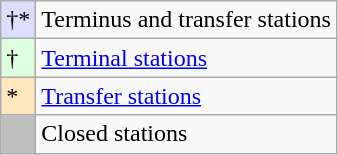<table class="wikitable" style="font-size:100%;">
<tr>
<td style="background-color:#DDDDFF">†*</td>
<td>Terminus and transfer stations</td>
</tr>
<tr>
<td style="background-color:#ddffdd">†</td>
<td><a href='#'>Terminal stations</a></td>
</tr>
<tr>
<td style="background-color:#FFE6BD">*</td>
<td><a href='#'>Transfer stations</a></td>
</tr>
<tr>
<td style="background-color:silver"></td>
<td>Closed stations</td>
</tr>
</table>
